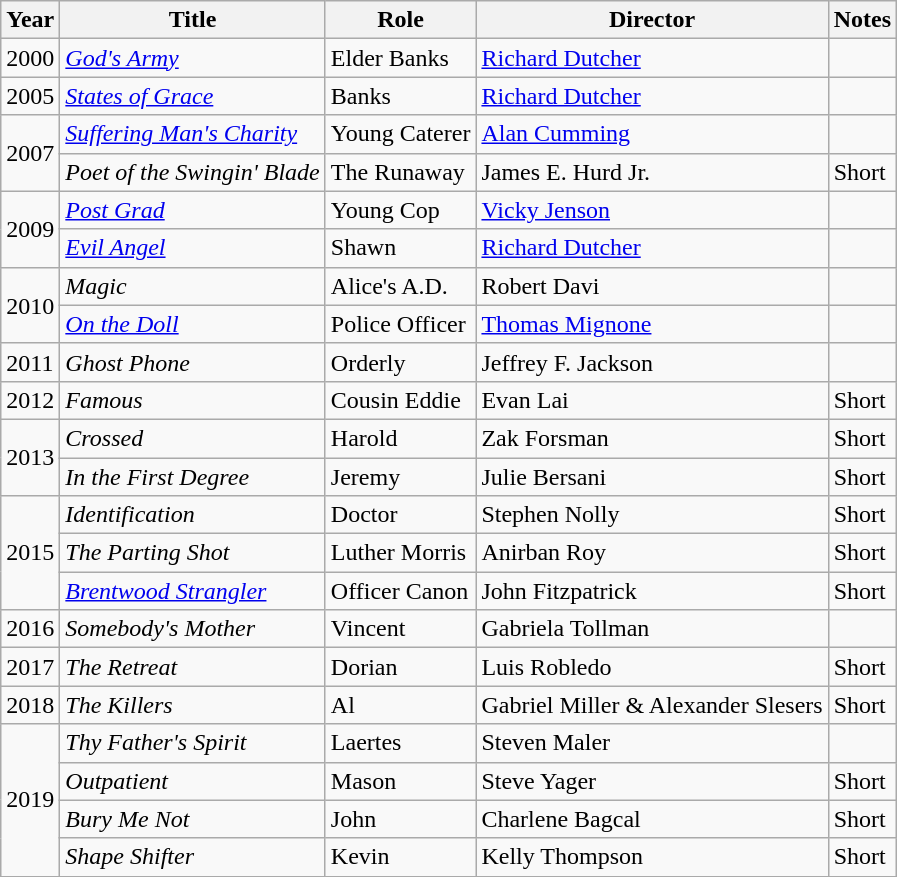<table class="wikitable">
<tr>
<th>Year</th>
<th>Title</th>
<th>Role</th>
<th>Director</th>
<th>Notes</th>
</tr>
<tr>
<td>2000</td>
<td><em><a href='#'>God's Army</a></em></td>
<td>Elder Banks</td>
<td><a href='#'>Richard Dutcher</a></td>
<td></td>
</tr>
<tr>
<td>2005</td>
<td><em><a href='#'>States of Grace</a></em></td>
<td>Banks</td>
<td><a href='#'>Richard Dutcher</a></td>
<td></td>
</tr>
<tr>
<td rowspan=2>2007</td>
<td><em><a href='#'>Suffering Man's Charity</a></em></td>
<td>Young Caterer</td>
<td><a href='#'>Alan Cumming</a></td>
<td></td>
</tr>
<tr>
<td><em>Poet of the Swingin' Blade</em></td>
<td>The Runaway</td>
<td>James E. Hurd Jr.</td>
<td>Short</td>
</tr>
<tr>
<td rowspan=2>2009</td>
<td><em><a href='#'>Post Grad</a></em></td>
<td>Young Cop</td>
<td><a href='#'>Vicky Jenson</a></td>
<td></td>
</tr>
<tr>
<td><em><a href='#'>Evil Angel</a></em></td>
<td>Shawn</td>
<td><a href='#'>Richard Dutcher</a></td>
<td></td>
</tr>
<tr>
<td rowspan=2>2010</td>
<td><em>Magic</em></td>
<td>Alice's A.D.</td>
<td>Robert Davi</td>
<td></td>
</tr>
<tr>
<td><em><a href='#'>On the Doll</a></em></td>
<td>Police Officer</td>
<td><a href='#'>Thomas Mignone</a></td>
<td></td>
</tr>
<tr>
<td>2011</td>
<td><em>Ghost Phone</em></td>
<td>Orderly</td>
<td>Jeffrey F. Jackson</td>
<td></td>
</tr>
<tr>
<td>2012</td>
<td><em>Famous</em></td>
<td>Cousin Eddie</td>
<td>Evan Lai</td>
<td>Short</td>
</tr>
<tr>
<td rowspan=2>2013</td>
<td><em>Crossed</em></td>
<td>Harold</td>
<td>Zak Forsman</td>
<td>Short</td>
</tr>
<tr>
<td><em>In the First Degree</em></td>
<td>Jeremy</td>
<td>Julie Bersani</td>
<td>Short</td>
</tr>
<tr>
<td rowspan=3>2015</td>
<td><em>Identification</em></td>
<td>Doctor</td>
<td>Stephen Nolly</td>
<td>Short</td>
</tr>
<tr>
<td><em>The Parting Shot</em></td>
<td>Luther Morris</td>
<td>Anirban Roy</td>
<td>Short</td>
</tr>
<tr>
<td><em><a href='#'>Brentwood Strangler</a></em></td>
<td>Officer Canon</td>
<td>John Fitzpatrick</td>
<td>Short</td>
</tr>
<tr>
<td>2016</td>
<td><em>Somebody's Mother</em></td>
<td>Vincent</td>
<td>Gabriela Tollman</td>
<td></td>
</tr>
<tr>
<td>2017</td>
<td><em>The Retreat</em></td>
<td>Dorian</td>
<td>Luis Robledo</td>
<td>Short</td>
</tr>
<tr>
<td>2018</td>
<td><em>The Killers</em></td>
<td>Al</td>
<td>Gabriel Miller & Alexander Slesers</td>
<td>Short</td>
</tr>
<tr>
<td rowspan=4>2019</td>
<td><em>Thy Father's Spirit</em></td>
<td>Laertes</td>
<td>Steven Maler</td>
<td></td>
</tr>
<tr>
<td><em>Outpatient</em></td>
<td>Mason</td>
<td>Steve Yager</td>
<td>Short</td>
</tr>
<tr>
<td><em>Bury Me Not</em></td>
<td>John</td>
<td>Charlene Bagcal</td>
<td>Short</td>
</tr>
<tr>
<td><em>Shape Shifter</em></td>
<td>Kevin</td>
<td>Kelly Thompson</td>
<td>Short</td>
</tr>
<tr>
</tr>
</table>
